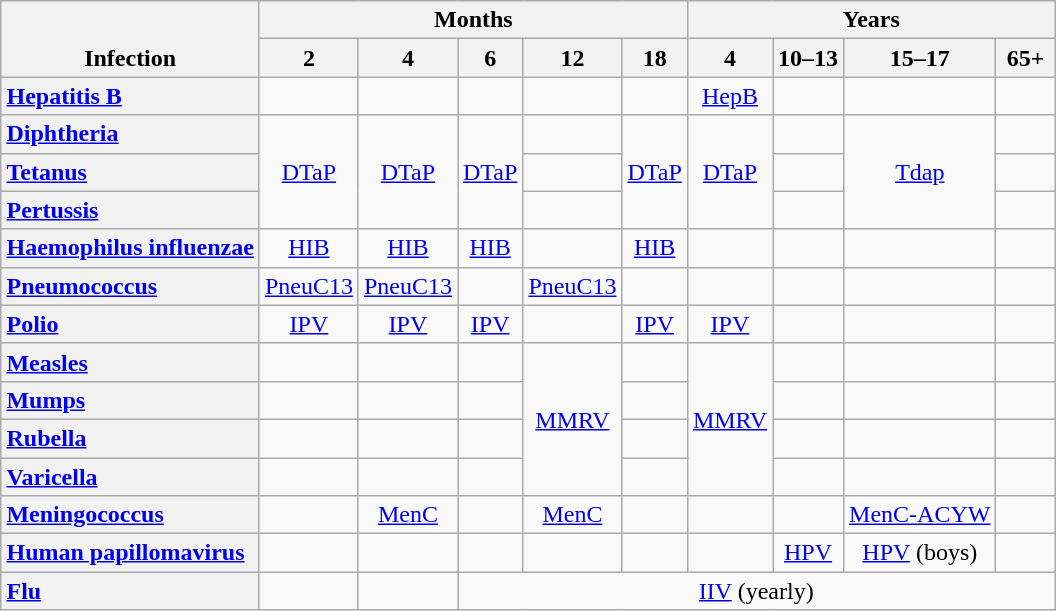<table id="Alberta" class=wikitable style=margin:auto;text-align:center;table-layout:fixed>
<tr>
<th valign=bottom rowspan=2>Infection</th>
<th colspan=5>Months</th>
<th colspan=4>Years</th>
</tr>
<tr>
<th style=min-width:2em; max-width:6em nowrap>2</th>
<th style=min-width:2em; max-width:6em nowrap>4</th>
<th style=min-width:2em; max-width:6em nowrap>6</th>
<th style=min-width:2em; max-width:6em nowrap>12</th>
<th style=min-width:2em; max-width:6em nowrap>18</th>
<th style=min-width:2em; max-width:6em nowrap>4</th>
<th style=min-width:2em; max-width:6em nowrap>10–13</th>
<th style=min-width:2em; max-width:6em nowrap>15–17</th>
<th style=min-width:2em; max-width:6em nowrap>65+</th>
</tr>
<tr>
<th style=text-align:left><a href='#'>Hepatitis B</a></th>
<td></td>
<td></td>
<td></td>
<td></td>
<td></td>
<td><a href='#'>HepB</a></td>
<td></td>
<td></td>
<td></td>
</tr>
<tr>
<th style=text-align:left><a href='#'>Diphtheria</a></th>
<td rowspan=3><a href='#'>DTaP</a></td>
<td rowspan=3><a href='#'>DTaP</a></td>
<td rowspan=3><a href='#'>DTaP</a></td>
<td></td>
<td rowspan=3><a href='#'>DTaP</a></td>
<td rowspan=3><a href='#'>DTaP</a></td>
<td></td>
<td rowspan=3><a href='#'>Tdap</a></td>
<td></td>
</tr>
<tr>
<th style=text-align:left><a href='#'>Tetanus</a></th>
<td></td>
<td></td>
<td></td>
</tr>
<tr>
<th style=text-align:left><a href='#'>Pertussis</a></th>
<td></td>
<td></td>
<td></td>
</tr>
<tr>
<th style=text-align:left><a href='#'>Haemophilus influenzae</a></th>
<td><a href='#'>HIB</a></td>
<td><a href='#'>HIB</a></td>
<td><a href='#'>HIB</a></td>
<td></td>
<td><a href='#'>HIB</a></td>
<td></td>
<td></td>
<td></td>
<td></td>
</tr>
<tr>
<th style=text-align:left><a href='#'>Pneumococcus</a></th>
<td><a href='#'>PneuC13</a></td>
<td><a href='#'>PneuC13</a></td>
<td></td>
<td><a href='#'>PneuC13</a></td>
<td></td>
<td></td>
<td></td>
<td></td>
<td></td>
</tr>
<tr>
<th style=text-align:left><a href='#'>Polio</a></th>
<td><a href='#'>IPV</a></td>
<td><a href='#'>IPV</a></td>
<td><a href='#'>IPV</a></td>
<td></td>
<td><a href='#'>IPV</a></td>
<td><a href='#'>IPV</a></td>
<td></td>
<td></td>
<td></td>
</tr>
<tr>
<th style=text-align:left><a href='#'>Measles</a></th>
<td></td>
<td></td>
<td></td>
<td rowspan=4><a href='#'>MMRV</a></td>
<td></td>
<td rowspan=4><a href='#'>MMRV</a></td>
<td></td>
<td></td>
<td></td>
</tr>
<tr>
<th style=text-align:left><a href='#'>Mumps</a></th>
<td></td>
<td></td>
<td></td>
<td></td>
<td></td>
<td></td>
<td></td>
</tr>
<tr>
<th style=text-align:left><a href='#'>Rubella</a></th>
<td></td>
<td></td>
<td></td>
<td></td>
<td></td>
<td></td>
<td></td>
</tr>
<tr>
<th style=text-align:left><a href='#'>Varicella</a></th>
<td></td>
<td></td>
<td></td>
<td></td>
<td></td>
<td></td>
<td></td>
</tr>
<tr>
<th style=text-align:left><a href='#'>Meningococcus</a></th>
<td></td>
<td><a href='#'>MenC</a></td>
<td></td>
<td><a href='#'>MenC</a></td>
<td></td>
<td></td>
<td></td>
<td><a href='#'>MenC-ACYW</a></td>
<td></td>
</tr>
<tr>
<th style=text-align:left><a href='#'>Human papillomavirus</a></th>
<td></td>
<td></td>
<td></td>
<td></td>
<td></td>
<td></td>
<td><a href='#'>HPV</a></td>
<td><a href='#'>HPV</a> (boys)</td>
<td></td>
</tr>
<tr>
<th style=text-align:left><a href='#'>Flu</a></th>
<td></td>
<td></td>
<td colspan=7><a href='#'>IIV</a> (yearly)</td>
</tr>
</table>
